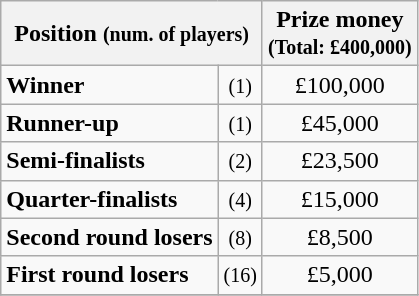<table class="wikitable">
<tr>
<th colspan=2>Position <small>(num. of players)</small></th>
<th>Prize money<br><small>(Total: £400,000)</small></th>
</tr>
<tr>
<td><strong>Winner</strong></td>
<td align=center><small>(1)</small></td>
<td align=center>£100,000</td>
</tr>
<tr>
<td><strong>Runner-up</strong></td>
<td align=center><small>(1)</small></td>
<td align=center>£45,000</td>
</tr>
<tr>
<td><strong>Semi-finalists</strong></td>
<td align=center><small>(2)</small></td>
<td align=center>£23,500</td>
</tr>
<tr>
<td><strong>Quarter-finalists</strong></td>
<td align=center><small>(4)</small></td>
<td align=center>£15,000</td>
</tr>
<tr>
<td><strong>Second round losers</strong></td>
<td align=center><small>(8)</small></td>
<td align=center>£8,500</td>
</tr>
<tr>
<td><strong>First round losers</strong></td>
<td align=center><small>(16)</small></td>
<td align=center>£5,000</td>
</tr>
<tr>
</tr>
</table>
